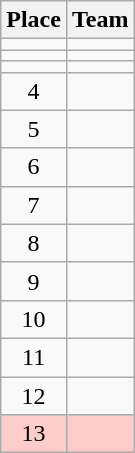<table class="wikitable">
<tr>
<th>Place</th>
<th>Team</th>
</tr>
<tr>
<td align=center></td>
<td></td>
</tr>
<tr>
<td align=center></td>
<td></td>
</tr>
<tr>
<td align=center></td>
<td></td>
</tr>
<tr>
<td align=center>4</td>
<td></td>
</tr>
<tr>
<td align=center>5</td>
<td></td>
</tr>
<tr>
<td align=center>6</td>
<td></td>
</tr>
<tr>
<td align=center>7</td>
<td></td>
</tr>
<tr>
<td align=center>8</td>
<td></td>
</tr>
<tr>
<td align=center>9</td>
<td></td>
</tr>
<tr>
<td align=center>10</td>
<td></td>
</tr>
<tr>
<td align=center>11</td>
<td></td>
</tr>
<tr>
<td align=center>12</td>
<td></td>
</tr>
<tr bgcolor=#ffcccc>
<td align=center>13</td>
<td></td>
</tr>
</table>
